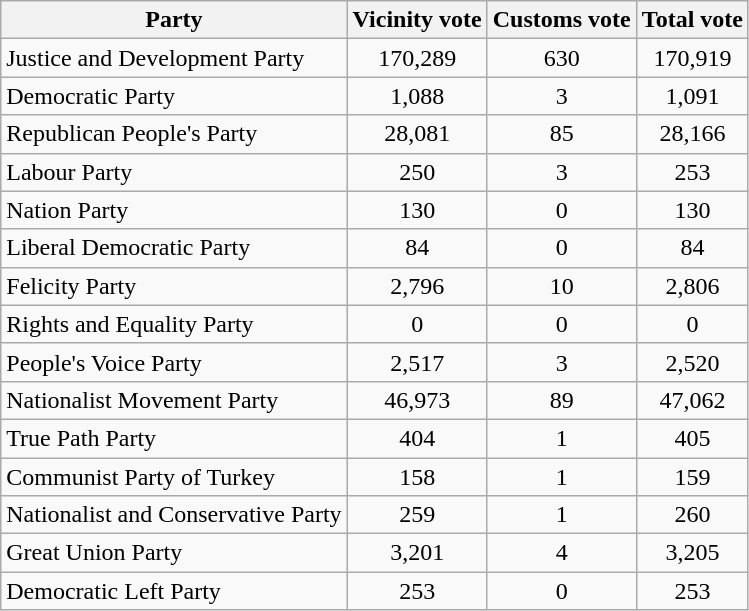<table class="wikitable sortable">
<tr>
<th style="text-align:center;">Party</th>
<th style="text-align:center;">Vicinity vote</th>
<th style="text-align:center;">Customs vote</th>
<th style="text-align:center;">Total vote</th>
</tr>
<tr>
<td>Justice and Development Party</td>
<td style="text-align:center;">170,289</td>
<td style="text-align:center;">630</td>
<td style="text-align:center;">170,919</td>
</tr>
<tr>
<td>Democratic Party</td>
<td style="text-align:center;">1,088</td>
<td style="text-align:center;">3</td>
<td style="text-align:center;">1,091</td>
</tr>
<tr>
<td>Republican People's Party</td>
<td style="text-align:center;">28,081</td>
<td style="text-align:center;">85</td>
<td style="text-align:center;">28,166</td>
</tr>
<tr>
<td>Labour Party</td>
<td style="text-align:center;">250</td>
<td style="text-align:center;">3</td>
<td style="text-align:center;">253</td>
</tr>
<tr>
<td>Nation Party</td>
<td style="text-align:center;">130</td>
<td style="text-align:center;">0</td>
<td style="text-align:center;">130</td>
</tr>
<tr>
<td>Liberal Democratic Party</td>
<td style="text-align:center;">84</td>
<td style="text-align:center;">0</td>
<td style="text-align:center;">84</td>
</tr>
<tr>
<td>Felicity Party</td>
<td style="text-align:center;">2,796</td>
<td style="text-align:center;">10</td>
<td style="text-align:center;">2,806</td>
</tr>
<tr>
<td>Rights and Equality Party</td>
<td style="text-align:center;">0</td>
<td style="text-align:center;">0</td>
<td style="text-align:center;">0</td>
</tr>
<tr>
<td>People's Voice Party</td>
<td style="text-align:center;">2,517</td>
<td style="text-align:center;">3</td>
<td style="text-align:center;">2,520</td>
</tr>
<tr>
<td>Nationalist Movement Party</td>
<td style="text-align:center;">46,973</td>
<td style="text-align:center;">89</td>
<td style="text-align:center;">47,062</td>
</tr>
<tr>
<td>True Path Party</td>
<td style="text-align:center;">404</td>
<td style="text-align:center;">1</td>
<td style="text-align:center;">405</td>
</tr>
<tr>
<td>Communist Party of Turkey</td>
<td style="text-align:center;">158</td>
<td style="text-align:center;">1</td>
<td style="text-align:center;">159</td>
</tr>
<tr>
<td>Nationalist and Conservative Party</td>
<td style="text-align:center;">259</td>
<td style="text-align:center;">1</td>
<td style="text-align:center;">260</td>
</tr>
<tr>
<td>Great Union Party</td>
<td style="text-align:center;">3,201</td>
<td style="text-align:center;">4</td>
<td style="text-align:center;">3,205</td>
</tr>
<tr>
<td>Democratic Left Party</td>
<td style="text-align:center;">253</td>
<td style="text-align:center;">0</td>
<td style="text-align:center;">253</td>
</tr>
</table>
